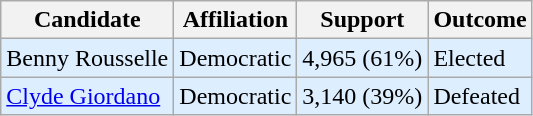<table class="wikitable">
<tr>
<th>Candidate</th>
<th>Affiliation</th>
<th>Support</th>
<th>Outcome</th>
</tr>
<tr>
<td bgcolor=#DDEEFF>Benny Rousselle</td>
<td bgcolor=#DDEEFF>Democratic</td>
<td bgcolor=#DDEEFF>4,965 (61%)</td>
<td bgcolor=#DDEEFF>Elected</td>
</tr>
<tr>
<td bgcolor=#DDEEFF><a href='#'>Clyde Giordano</a></td>
<td bgcolor=#DDEEFF>Democratic</td>
<td bgcolor=#DDEEFF>3,140 (39%)</td>
<td bgcolor=#DDEEFF>Defeated</td>
</tr>
</table>
